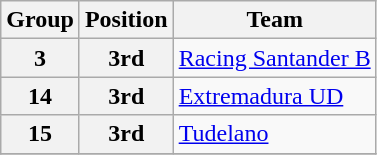<table class="wikitable">
<tr>
<th>Group</th>
<th>Position</th>
<th>Team</th>
</tr>
<tr>
<th>3</th>
<th>3rd</th>
<td><a href='#'>Racing Santander B</a></td>
</tr>
<tr>
<th>14</th>
<th>3rd</th>
<td><a href='#'>Extremadura UD</a></td>
</tr>
<tr>
<th>15</th>
<th>3rd</th>
<td><a href='#'>Tudelano</a></td>
</tr>
<tr>
</tr>
</table>
